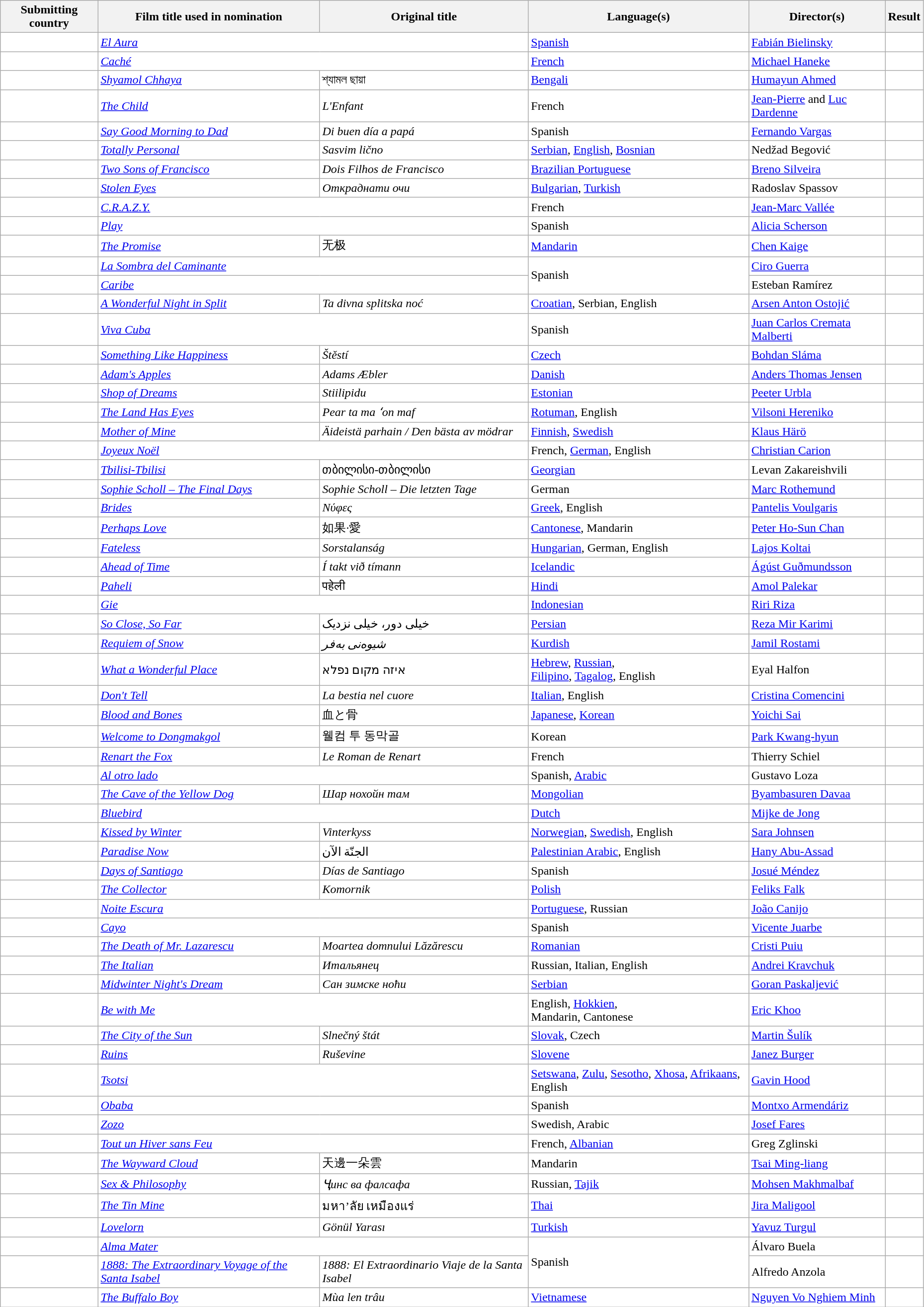<table class="wikitable sortable" width="98%" style="background:#ffffff;">
<tr>
<th>Submitting country</th>
<th>Film title used in nomination</th>
<th>Original title</th>
<th>Language(s)</th>
<th>Director(s)</th>
<th>Result</th>
</tr>
<tr>
<td></td>
<td colspan="2"><em><a href='#'>El Aura</a></em></td>
<td><a href='#'>Spanish</a></td>
<td><a href='#'>Fabián Bielinsky</a></td>
<td></td>
</tr>
<tr>
<td></td>
<td colspan="2"><em><a href='#'>Caché</a></em></td>
<td><a href='#'>French</a></td>
<td><a href='#'>Michael Haneke</a></td>
<td></td>
</tr>
<tr>
<td></td>
<td><em><a href='#'>Shyamol Chhaya</a></em></td>
<td>শ্যামল ছায়া</td>
<td><a href='#'>Bengali</a></td>
<td><a href='#'>Humayun Ahmed</a></td>
<td></td>
</tr>
<tr>
<td></td>
<td><em><a href='#'>The Child</a></em></td>
<td><em>L'Enfant</em></td>
<td>French</td>
<td><a href='#'>Jean-Pierre</a> and <a href='#'>Luc Dardenne</a></td>
<td></td>
</tr>
<tr>
<td></td>
<td><em><a href='#'>Say Good Morning to Dad</a></em></td>
<td><em>Di buen día a papá</em></td>
<td>Spanish</td>
<td><a href='#'>Fernando Vargas</a></td>
<td></td>
</tr>
<tr>
<td></td>
<td><em><a href='#'>Totally Personal</a></em></td>
<td><em>Sasvim lično</em></td>
<td><a href='#'>Serbian</a>, <a href='#'>English</a>, <a href='#'>Bosnian</a></td>
<td>Nedžad Begović</td>
<td></td>
</tr>
<tr>
<td></td>
<td><em><a href='#'>Two Sons of Francisco</a></em></td>
<td><em>Dois Filhos de Francisco</em></td>
<td><a href='#'>Brazilian Portuguese</a></td>
<td><a href='#'>Breno Silveira</a></td>
<td></td>
</tr>
<tr>
<td></td>
<td><em><a href='#'>Stolen Eyes</a></em></td>
<td><em>Откраднати очи</em></td>
<td><a href='#'>Bulgarian</a>, <a href='#'>Turkish</a></td>
<td>Radoslav Spassov</td>
<td></td>
</tr>
<tr>
<td></td>
<td colspan="2"><em><a href='#'>C.R.A.Z.Y.</a></em></td>
<td>French</td>
<td><a href='#'>Jean-Marc Vallée</a></td>
<td></td>
</tr>
<tr>
<td></td>
<td colspan="2"><em><a href='#'>Play</a></em></td>
<td>Spanish</td>
<td><a href='#'>Alicia Scherson</a></td>
<td></td>
</tr>
<tr>
<td></td>
<td><em><a href='#'>The Promise</a></em></td>
<td>无极</td>
<td><a href='#'>Mandarin</a></td>
<td><a href='#'>Chen Kaige</a></td>
<td></td>
</tr>
<tr>
<td></td>
<td colspan="2"><em><a href='#'>La Sombra del Caminante</a></em></td>
<td rowspan="2">Spanish</td>
<td><a href='#'>Ciro Guerra</a></td>
<td></td>
</tr>
<tr>
<td></td>
<td colspan="2"><em><a href='#'>Caribe</a></em></td>
<td>Esteban Ramírez</td>
<td></td>
</tr>
<tr>
<td></td>
<td><em><a href='#'>A Wonderful Night in Split</a></em></td>
<td><em>Ta divna splitska noć</em></td>
<td><a href='#'>Croatian</a>, Serbian, English</td>
<td><a href='#'>Arsen Anton Ostojić</a></td>
<td></td>
</tr>
<tr>
<td></td>
<td colspan="2"><em><a href='#'>Viva Cuba</a></em></td>
<td>Spanish</td>
<td><a href='#'>Juan Carlos Cremata Malberti</a></td>
<td></td>
</tr>
<tr>
<td></td>
<td><em><a href='#'>Something Like Happiness</a></em></td>
<td><em>Štěstí</em></td>
<td><a href='#'>Czech</a></td>
<td><a href='#'>Bohdan Sláma</a></td>
<td></td>
</tr>
<tr>
<td></td>
<td><em><a href='#'>Adam's Apples</a></em></td>
<td><em>Adams Æbler</em></td>
<td><a href='#'>Danish</a></td>
<td><a href='#'>Anders Thomas Jensen</a></td>
<td></td>
</tr>
<tr>
<td></td>
<td><em><a href='#'>Shop of Dreams</a></em></td>
<td><em>Stiilipidu</em></td>
<td><a href='#'>Estonian</a></td>
<td><a href='#'>Peeter Urbla</a></td>
<td></td>
</tr>
<tr>
<td></td>
<td><em><a href='#'>The Land Has Eyes</a></em></td>
<td><em>Pear ta ma ʻon maf</em></td>
<td><a href='#'>Rotuman</a>, English</td>
<td><a href='#'>Vilsoni Hereniko</a></td>
<td></td>
</tr>
<tr>
<td></td>
<td><em><a href='#'>Mother of Mine</a></em></td>
<td><em>Äideistä parhain / Den bästa av mödrar</em></td>
<td><a href='#'>Finnish</a>, <a href='#'>Swedish</a></td>
<td><a href='#'>Klaus Härö</a></td>
<td></td>
</tr>
<tr>
<td></td>
<td colspan="2"><em><a href='#'>Joyeux Noël</a></em></td>
<td>French, <a href='#'>German</a>, English</td>
<td><a href='#'>Christian Carion</a></td>
<td></td>
</tr>
<tr>
<td></td>
<td><em><a href='#'>Tbilisi-Tbilisi</a></em></td>
<td>თბილისი-თბილისი</td>
<td><a href='#'>Georgian</a></td>
<td>Levan Zakareishvili</td>
<td></td>
</tr>
<tr>
<td></td>
<td><em><a href='#'>Sophie Scholl – The Final Days</a></em></td>
<td><em>Sophie Scholl – Die letzten Tage</em></td>
<td>German</td>
<td><a href='#'>Marc Rothemund</a></td>
<td></td>
</tr>
<tr>
<td></td>
<td><em><a href='#'>Brides</a></em></td>
<td><em>Νύφες</em></td>
<td><a href='#'>Greek</a>, English</td>
<td><a href='#'>Pantelis Voulgaris</a></td>
<td></td>
</tr>
<tr>
<td></td>
<td><em><a href='#'>Perhaps Love</a></em></td>
<td>如果·愛</td>
<td><a href='#'>Cantonese</a>, Mandarin</td>
<td><a href='#'>Peter Ho-Sun Chan</a></td>
<td></td>
</tr>
<tr>
<td></td>
<td><em><a href='#'>Fateless</a></em></td>
<td><em>Sorstalanság</em></td>
<td><a href='#'>Hungarian</a>, German, English</td>
<td><a href='#'>Lajos Koltai</a></td>
<td></td>
</tr>
<tr>
<td></td>
<td><em><a href='#'>Ahead of Time</a></em></td>
<td><em>Í takt við tímann</em></td>
<td><a href='#'>Icelandic</a></td>
<td><a href='#'>Ágúst Guðmundsson</a></td>
<td></td>
</tr>
<tr>
<td></td>
<td><em><a href='#'>Paheli</a></em></td>
<td>पहेली</td>
<td><a href='#'>Hindi</a></td>
<td><a href='#'>Amol Palekar</a></td>
<td></td>
</tr>
<tr>
<td></td>
<td colspan="2"><em><a href='#'>Gie</a></em></td>
<td><a href='#'>Indonesian</a></td>
<td><a href='#'>Riri Riza</a></td>
<td></td>
</tr>
<tr>
<td></td>
<td><em><a href='#'>So Close, So Far</a></em></td>
<td>خیلی دور، خیلی نزدیک</td>
<td><a href='#'>Persian</a></td>
<td><a href='#'>Reza Mir Karimi</a></td>
<td></td>
</tr>
<tr>
<td></td>
<td><em><a href='#'>Requiem of Snow</a></em></td>
<td><em>شیوەنی بەفر</em></td>
<td><a href='#'>Kurdish</a></td>
<td><a href='#'>Jamil Rostami</a></td>
<td></td>
</tr>
<tr>
<td></td>
<td><em><a href='#'>What a Wonderful Place</a></em></td>
<td>איזה מקום נפלא</td>
<td><a href='#'>Hebrew</a>, <a href='#'>Russian</a>,<br><a href='#'>Filipino</a>, <a href='#'>Tagalog</a>, English</td>
<td>Eyal Halfon</td>
<td></td>
</tr>
<tr>
<td></td>
<td><em><a href='#'>Don't Tell</a></em></td>
<td><em>La bestia nel cuore</em></td>
<td><a href='#'>Italian</a>, English</td>
<td><a href='#'>Cristina Comencini</a></td>
<td></td>
</tr>
<tr>
<td></td>
<td><em><a href='#'>Blood and Bones</a></em></td>
<td>血と骨</td>
<td><a href='#'>Japanese</a>, <a href='#'>Korean</a></td>
<td><a href='#'>Yoichi Sai</a></td>
<td></td>
</tr>
<tr>
<td></td>
<td><em><a href='#'>Welcome to Dongmakgol</a></em></td>
<td>웰컴 투 동막골</td>
<td>Korean</td>
<td><a href='#'>Park Kwang-hyun</a></td>
<td></td>
</tr>
<tr>
<td></td>
<td><em><a href='#'>Renart the Fox</a></em></td>
<td><em>Le Roman de Renart</em></td>
<td>French</td>
<td>Thierry Schiel</td>
<td></td>
</tr>
<tr>
<td></td>
<td colspan="2"><em><a href='#'>Al otro lado</a></em></td>
<td>Spanish, <a href='#'>Arabic</a></td>
<td>Gustavo Loza</td>
<td></td>
</tr>
<tr>
<td></td>
<td><em><a href='#'>The Cave of the Yellow Dog</a></em></td>
<td><em>Шар нохойн там</em></td>
<td><a href='#'>Mongolian</a></td>
<td><a href='#'>Byambasuren Davaa</a></td>
<td></td>
</tr>
<tr>
<td></td>
<td colspan="2"><em><a href='#'>Bluebird</a></em></td>
<td><a href='#'>Dutch</a></td>
<td><a href='#'>Mijke de Jong</a></td>
<td></td>
</tr>
<tr>
<td></td>
<td><em><a href='#'>Kissed by Winter</a></em></td>
<td><em>Vinterkyss</em></td>
<td><a href='#'>Norwegian</a>, <a href='#'>Swedish</a>, English</td>
<td><a href='#'>Sara Johnsen</a></td>
<td></td>
</tr>
<tr>
<td></td>
<td><em><a href='#'>Paradise Now</a></em></td>
<td>الجنّة الآن</td>
<td><a href='#'>Palestinian Arabic</a>, English</td>
<td><a href='#'>Hany Abu-Assad</a></td>
<td></td>
</tr>
<tr>
<td></td>
<td><em><a href='#'>Days of Santiago</a></em></td>
<td><em>Días de Santiago</em></td>
<td>Spanish</td>
<td><a href='#'>Josué Méndez</a></td>
<td></td>
</tr>
<tr>
<td></td>
<td><em><a href='#'>The Collector</a></em></td>
<td><em>Komornik</em></td>
<td><a href='#'>Polish</a></td>
<td><a href='#'>Feliks Falk</a></td>
<td></td>
</tr>
<tr>
<td></td>
<td colspan="2"><em><a href='#'>Noite Escura</a></em></td>
<td><a href='#'>Portuguese</a>, Russian</td>
<td><a href='#'>João Canijo</a></td>
<td></td>
</tr>
<tr>
<td></td>
<td colspan="2"><em><a href='#'>Cayo</a></em></td>
<td>Spanish</td>
<td><a href='#'>Vicente Juarbe</a></td>
<td></td>
</tr>
<tr>
<td></td>
<td><em><a href='#'>The Death of Mr. Lazarescu</a></em></td>
<td><em>Moartea domnului Lăzărescu</em></td>
<td><a href='#'>Romanian</a></td>
<td><a href='#'>Cristi Puiu</a></td>
<td></td>
</tr>
<tr>
<td></td>
<td><em><a href='#'>The Italian</a></em></td>
<td><em>Итальянец</em></td>
<td>Russian, Italian, English</td>
<td><a href='#'>Andrei Kravchuk</a></td>
<td></td>
</tr>
<tr>
<td></td>
<td><em><a href='#'>Midwinter Night's Dream</a></em></td>
<td><em>Сан зимске ноћи</em></td>
<td><a href='#'>Serbian</a></td>
<td><a href='#'>Goran Paskaljević</a></td>
<td></td>
</tr>
<tr>
<td></td>
<td colspan="2"><em><a href='#'>Be with Me</a></em></td>
<td>English, <a href='#'>Hokkien</a>,<br>Mandarin, Cantonese</td>
<td><a href='#'>Eric Khoo</a></td>
<td></td>
</tr>
<tr>
<td></td>
<td><em><a href='#'>The City of the Sun</a></em></td>
<td><em>Slnečný štát</em></td>
<td><a href='#'>Slovak</a>, Czech</td>
<td><a href='#'>Martin Šulík</a></td>
<td></td>
</tr>
<tr>
<td></td>
<td><em><a href='#'>Ruins</a></em></td>
<td><em>Ruševine</em></td>
<td><a href='#'>Slovene</a></td>
<td><a href='#'>Janez Burger</a></td>
<td></td>
</tr>
<tr>
<td></td>
<td colspan="2"><em><a href='#'>Tsotsi</a></em></td>
<td><a href='#'>Setswana</a>, <a href='#'>Zulu</a>, <a href='#'>Sesotho</a>, <a href='#'>Xhosa</a>, <a href='#'>Afrikaans</a>, English</td>
<td><a href='#'>Gavin Hood</a></td>
<td></td>
</tr>
<tr>
<td></td>
<td colspan="2"><em><a href='#'>Obaba</a></em></td>
<td>Spanish</td>
<td><a href='#'>Montxo Armendáriz</a></td>
<td></td>
</tr>
<tr>
<td></td>
<td colspan="2"><em><a href='#'>Zozo</a></em></td>
<td>Swedish, Arabic</td>
<td><a href='#'>Josef Fares</a></td>
<td></td>
</tr>
<tr>
<td></td>
<td colspan="2"><em><a href='#'>Tout un Hiver sans Feu</a></em></td>
<td>French, <a href='#'>Albanian</a></td>
<td>Greg Zglinski</td>
<td></td>
</tr>
<tr>
<td></td>
<td><em><a href='#'>The Wayward Cloud</a></em></td>
<td>天邊一朵雲</td>
<td>Mandarin</td>
<td><a href='#'>Tsai Ming-liang</a></td>
<td></td>
</tr>
<tr>
<td></td>
<td><em><a href='#'>Sex & Philosophy</a></em></td>
<td><em>Ҷинс ва фалсафа</em></td>
<td>Russian, <a href='#'>Tajik</a></td>
<td><a href='#'>Mohsen Makhmalbaf</a></td>
<td></td>
</tr>
<tr>
<td></td>
<td><em><a href='#'>The Tin Mine</a></em></td>
<td>มหา’ลัย เหมืองแร่</td>
<td><a href='#'>Thai</a></td>
<td><a href='#'>Jira Maligool</a></td>
<td></td>
</tr>
<tr>
<td></td>
<td><em><a href='#'>Lovelorn</a></em></td>
<td><em>Gönül Yarası</em></td>
<td><a href='#'>Turkish</a></td>
<td><a href='#'>Yavuz Turgul</a></td>
<td></td>
</tr>
<tr>
<td></td>
<td colspan="2"><em><a href='#'>Alma Mater</a></em></td>
<td rowspan="2">Spanish</td>
<td>Álvaro Buela</td>
<td></td>
</tr>
<tr>
<td></td>
<td><em><a href='#'>1888: The Extraordinary Voyage of the Santa Isabel</a></em></td>
<td><em>1888: El Extraordinario Viaje de la Santa Isabel</em></td>
<td>Alfredo Anzola</td>
<td></td>
</tr>
<tr>
<td></td>
<td><em><a href='#'>The Buffalo Boy</a></em></td>
<td><em>Mùa len trâu</em></td>
<td><a href='#'>Vietnamese</a></td>
<td><a href='#'>Nguyen Vo Nghiem Minh</a></td>
<td></td>
</tr>
</table>
